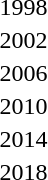<table>
<tr>
<td rowspan=2>1998</td>
<td rowspan=2></td>
<td rowspan=2></td>
<td></td>
</tr>
<tr>
<td></td>
</tr>
<tr>
<td rowspan=2>2002</td>
<td rowspan=2></td>
<td rowspan=2></td>
<td></td>
</tr>
<tr>
<td></td>
</tr>
<tr>
<td>2006</td>
<td></td>
<td></td>
<td></td>
</tr>
<tr>
<td>2010<br></td>
<td></td>
<td></td>
<td></td>
</tr>
<tr>
<td>2014<br></td>
<td></td>
<td></td>
<td></td>
</tr>
<tr>
<td>2018<br></td>
<td></td>
<td></td>
<td></td>
</tr>
</table>
